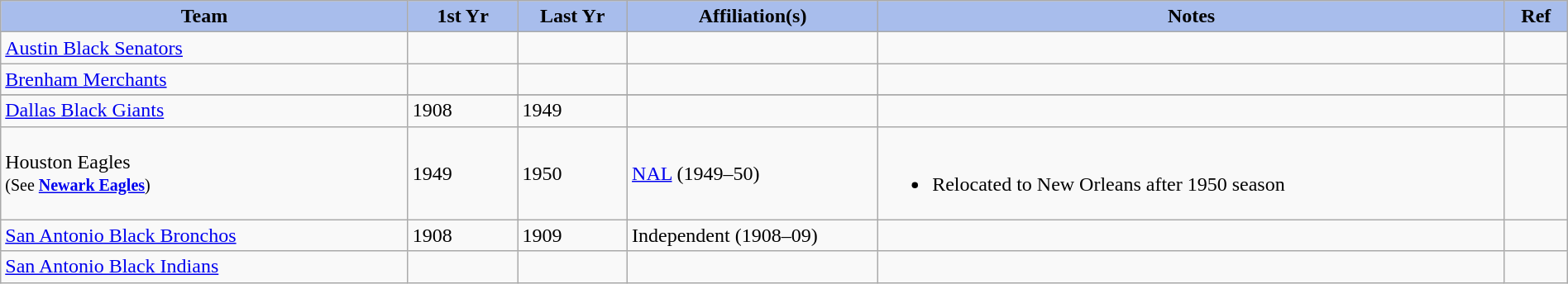<table class="wikitable" style="width: 100%">
<tr>
<th style="background:#a8bdec; width:26%;">Team</th>
<th style="width:7%; background:#a8bdec;">1st Yr</th>
<th style="width:7%; background:#a8bdec;">Last Yr</th>
<th style="width:16%; background:#a8bdec;">Affiliation(s)</th>
<th style="width:40%; background:#a8bdec;">Notes</th>
<th style="width:4%; background:#a8bdec;">Ref</th>
</tr>
<tr>
<td><a href='#'>Austin Black Senators</a></td>
<td></td>
<td></td>
<td></td>
<td></td>
<td></td>
</tr>
<tr>
<td><a href='#'>Brenham Merchants</a></td>
<td></td>
<td></td>
<td></td>
<td></td>
<td></td>
</tr>
<tr>
</tr>
<tr>
<td><a href='#'>Dallas Black Giants</a></td>
<td>1908</td>
<td>1949</td>
<td></td>
<td></td>
<td></td>
</tr>
<tr>
<td>Houston Eagles<br><small>(See <strong><a href='#'>Newark Eagles</a></strong>)</small></td>
<td>1949</td>
<td>1950</td>
<td><a href='#'>NAL</a> (1949–50)</td>
<td><br><ul><li>Relocated to New Orleans after 1950 season</li></ul></td>
<td></td>
</tr>
<tr>
<td><a href='#'>San Antonio Black Bronchos</a></td>
<td>1908</td>
<td>1909</td>
<td>Independent (1908–09)</td>
<td></td>
<td></td>
</tr>
<tr>
<td><a href='#'>San Antonio Black Indians</a></td>
<td></td>
<td></td>
<td></td>
<td></td>
<td></td>
</tr>
</table>
